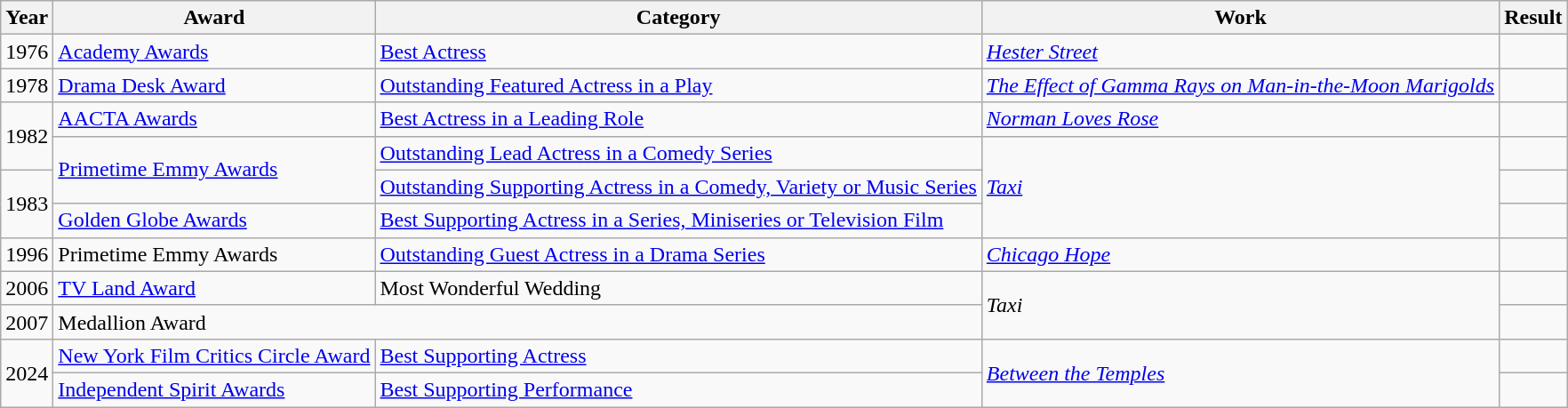<table class="wikitable sortable">
<tr>
<th>Year</th>
<th>Award</th>
<th>Category</th>
<th>Work</th>
<th>Result</th>
</tr>
<tr>
<td>1976</td>
<td><a href='#'>Academy Awards</a></td>
<td><a href='#'>Best Actress</a></td>
<td><em><a href='#'>Hester Street</a></em></td>
<td></td>
</tr>
<tr>
<td>1978</td>
<td><a href='#'>Drama Desk Award</a></td>
<td><a href='#'>Outstanding Featured Actress in a Play</a></td>
<td><em><a href='#'>The Effect of Gamma Rays on Man-in-the-Moon Marigolds</a></em></td>
<td></td>
</tr>
<tr>
<td rowspan="2">1982</td>
<td><a href='#'>AACTA Awards</a></td>
<td><a href='#'>Best Actress in a Leading Role</a></td>
<td><em><a href='#'>Norman Loves Rose</a></em></td>
<td></td>
</tr>
<tr>
<td rowspan="2"><a href='#'>Primetime Emmy Awards</a></td>
<td><a href='#'>Outstanding Lead Actress in a Comedy Series</a></td>
<td rowspan="3"><em><a href='#'>Taxi</a></em></td>
<td></td>
</tr>
<tr>
<td rowspan="2">1983</td>
<td><a href='#'>Outstanding Supporting Actress in a Comedy, Variety or Music Series</a></td>
<td></td>
</tr>
<tr>
<td><a href='#'>Golden Globe Awards</a></td>
<td><a href='#'>Best Supporting Actress in a Series, Miniseries or Television Film</a></td>
<td></td>
</tr>
<tr>
<td>1996</td>
<td>Primetime Emmy Awards</td>
<td><a href='#'>Outstanding Guest Actress in a Drama Series</a></td>
<td><em><a href='#'>Chicago Hope</a></em></td>
<td></td>
</tr>
<tr>
<td>2006</td>
<td><a href='#'>TV Land Award</a></td>
<td>Most Wonderful Wedding</td>
<td rowspan="2"><em>Taxi</em></td>
<td></td>
</tr>
<tr>
<td>2007</td>
<td colspan="2">Medallion Award</td>
<td></td>
</tr>
<tr>
<td rowspan="2">2024</td>
<td><a href='#'>New York Film Critics Circle Award</a></td>
<td><a href='#'>Best Supporting Actress</a></td>
<td rowspan="2"><em><a href='#'>Between the Temples</a></em></td>
<td></td>
</tr>
<tr>
<td><a href='#'>Independent Spirit Awards</a></td>
<td><a href='#'>Best Supporting Performance</a></td>
<td></td>
</tr>
</table>
